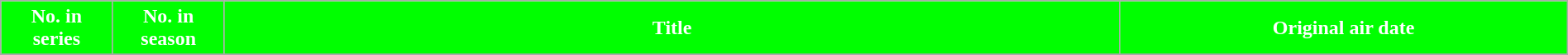<table class="wikitable plainrowheaders" style="width:100%; margin:auto; background:#FFF;">
<tr>
<th style="width:5%; background:#00ff00; color:#fff;">No. in<br>series </th>
<th style="width:5%; background:#00ff00; color:#fff;">No. in<br>season </th>
<th style="width:40%; background:#00ff00; color:#fff;">Title</th>
<th style="width:20%; background:#00ff00; color:#fff;">Original air date</th>
</tr>
<tr>
</tr>
</table>
